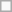<table class=wikitable>
<tr>
<td> </td>
</tr>
</table>
